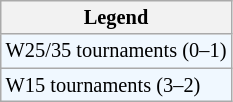<table class="wikitable" style="font-size:85%;">
<tr>
<th>Legend</th>
</tr>
<tr style="background:#f0f8ff;">
<td>W25/35 tournaments (0–1)</td>
</tr>
<tr style="background:#f0f8ff;">
<td>W15 tournaments (3–2)</td>
</tr>
</table>
